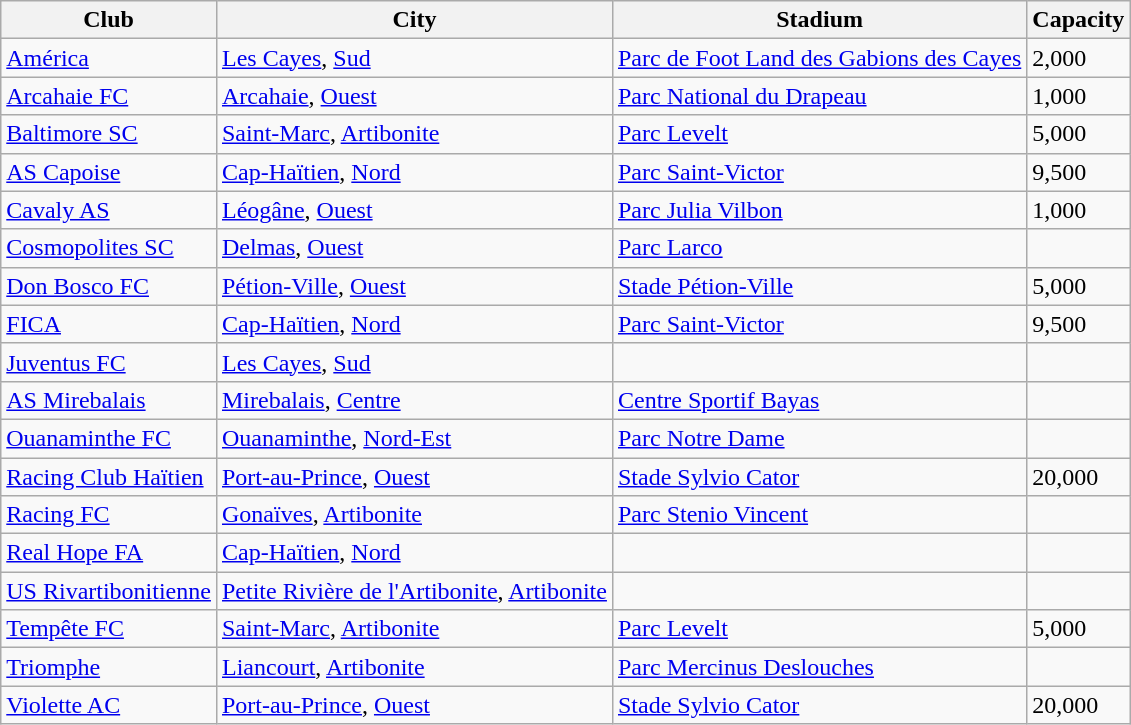<table class="wikitable sortable">
<tr>
<th>Club</th>
<th>City</th>
<th>Stadium</th>
<th>Capacity</th>
</tr>
<tr>
<td><a href='#'>América</a></td>
<td><a href='#'>Les Cayes</a>, <a href='#'>Sud</a></td>
<td><a href='#'>Parc de Foot Land des Gabions des Cayes</a></td>
<td>2,000</td>
</tr>
<tr>
<td><a href='#'>Arcahaie FC</a></td>
<td><a href='#'>Arcahaie</a>, <a href='#'>Ouest</a></td>
<td><a href='#'>Parc National du Drapeau</a></td>
<td>1,000</td>
</tr>
<tr>
<td><a href='#'>Baltimore SC</a></td>
<td><a href='#'>Saint-Marc</a>, <a href='#'>Artibonite</a></td>
<td><a href='#'>Parc Levelt</a></td>
<td>5,000</td>
</tr>
<tr>
<td><a href='#'>AS Capoise</a></td>
<td><a href='#'>Cap-Haïtien</a>, <a href='#'>Nord</a></td>
<td><a href='#'>Parc Saint-Victor</a></td>
<td>9,500</td>
</tr>
<tr>
<td><a href='#'>Cavaly AS</a></td>
<td><a href='#'>Léogâne</a>, <a href='#'>Ouest</a></td>
<td><a href='#'>Parc Julia Vilbon</a></td>
<td>1,000</td>
</tr>
<tr>
<td><a href='#'>Cosmopolites SC</a></td>
<td><a href='#'>Delmas</a>, <a href='#'>Ouest</a></td>
<td><a href='#'>Parc Larco</a></td>
<td></td>
</tr>
<tr>
<td><a href='#'>Don Bosco FC</a></td>
<td><a href='#'>Pétion-Ville</a>, <a href='#'>Ouest</a></td>
<td><a href='#'>Stade Pétion-Ville</a></td>
<td>5,000</td>
</tr>
<tr>
<td><a href='#'>FICA</a></td>
<td><a href='#'>Cap-Haïtien</a>, <a href='#'>Nord</a></td>
<td><a href='#'>Parc Saint-Victor</a></td>
<td>9,500</td>
</tr>
<tr>
<td><a href='#'>Juventus FC</a></td>
<td><a href='#'>Les Cayes</a>, <a href='#'>Sud</a></td>
<td></td>
<td></td>
</tr>
<tr>
<td><a href='#'>AS Mirebalais</a></td>
<td><a href='#'>Mirebalais</a>, <a href='#'>Centre</a></td>
<td><a href='#'>Centre Sportif Bayas</a></td>
<td></td>
</tr>
<tr>
<td><a href='#'>Ouanaminthe FC</a></td>
<td><a href='#'>Ouanaminthe</a>, <a href='#'>Nord-Est</a></td>
<td><a href='#'>Parc Notre Dame</a></td>
<td></td>
</tr>
<tr>
<td><a href='#'>Racing Club Haïtien</a></td>
<td><a href='#'>Port-au-Prince</a>, <a href='#'>Ouest</a></td>
<td><a href='#'>Stade Sylvio Cator</a></td>
<td>20,000</td>
</tr>
<tr>
<td><a href='#'>Racing FC</a></td>
<td><a href='#'>Gonaïves</a>, <a href='#'>Artibonite</a></td>
<td><a href='#'>Parc Stenio Vincent</a></td>
<td></td>
</tr>
<tr>
<td><a href='#'>Real Hope FA</a></td>
<td><a href='#'>Cap-Haïtien</a>, <a href='#'>Nord</a></td>
<td></td>
<td></td>
</tr>
<tr>
<td><a href='#'>US Rivartibonitienne</a></td>
<td><a href='#'>Petite Rivière de l'Artibonite</a>, <a href='#'>Artibonite</a></td>
<td></td>
<td></td>
</tr>
<tr>
<td><a href='#'>Tempête FC</a></td>
<td><a href='#'>Saint-Marc</a>, <a href='#'>Artibonite</a></td>
<td><a href='#'>Parc Levelt</a></td>
<td>5,000</td>
</tr>
<tr>
<td><a href='#'>Triomphe</a></td>
<td><a href='#'>Liancourt</a>, <a href='#'>Artibonite</a></td>
<td><a href='#'>Parc Mercinus Deslouches</a></td>
<td></td>
</tr>
<tr>
<td><a href='#'>Violette AC</a></td>
<td><a href='#'>Port-au-Prince</a>, <a href='#'>Ouest</a></td>
<td><a href='#'>Stade Sylvio Cator</a></td>
<td>20,000</td>
</tr>
</table>
